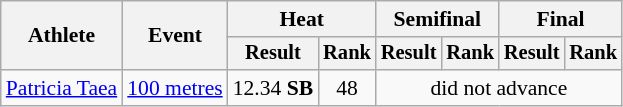<table class="wikitable" style="font-size:90%">
<tr>
<th rowspan="2">Athlete</th>
<th rowspan="2">Event</th>
<th colspan="2">Heat</th>
<th colspan="2">Semifinal</th>
<th colspan="2">Final</th>
</tr>
<tr style="font-size:95%">
<th>Result</th>
<th>Rank</th>
<th>Result</th>
<th>Rank</th>
<th>Result</th>
<th>Rank</th>
</tr>
<tr style=text-align:center>
<td style=text-align:left><a href='#'>Patricia Taea</a></td>
<td style=text-align:left><a href='#'>100 metres</a></td>
<td>12.34 <strong>SB</strong></td>
<td>48</td>
<td colspan=4>did not advance</td>
</tr>
</table>
